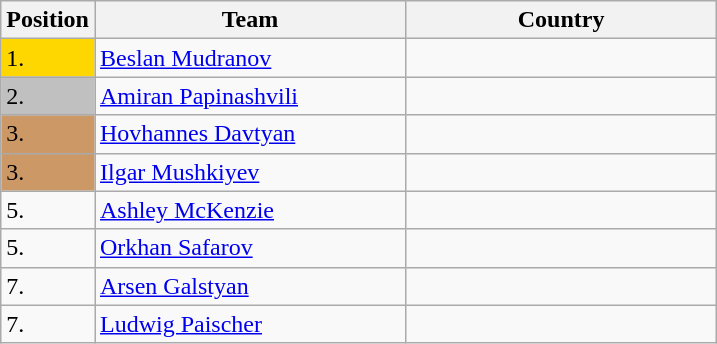<table class=wikitable>
<tr>
<th width=10>Position</th>
<th width=200>Team</th>
<th width=200>Country</th>
</tr>
<tr>
<td bgcolor=gold>1.</td>
<td><a href='#'>Beslan Mudranov</a></td>
<td></td>
</tr>
<tr>
<td bgcolor="silver">2.</td>
<td><a href='#'>Amiran Papinashvili</a></td>
<td></td>
</tr>
<tr>
<td bgcolor="CC9966">3.</td>
<td><a href='#'>Hovhannes Davtyan</a></td>
<td></td>
</tr>
<tr>
<td bgcolor="CC9966">3.</td>
<td><a href='#'>Ilgar Mushkiyev</a></td>
<td></td>
</tr>
<tr>
<td>5.</td>
<td><a href='#'>Ashley McKenzie</a></td>
<td></td>
</tr>
<tr>
<td>5.</td>
<td><a href='#'>Orkhan Safarov</a></td>
<td></td>
</tr>
<tr>
<td>7.</td>
<td><a href='#'>Arsen Galstyan</a></td>
<td></td>
</tr>
<tr>
<td>7.</td>
<td><a href='#'>Ludwig Paischer</a></td>
<td></td>
</tr>
</table>
